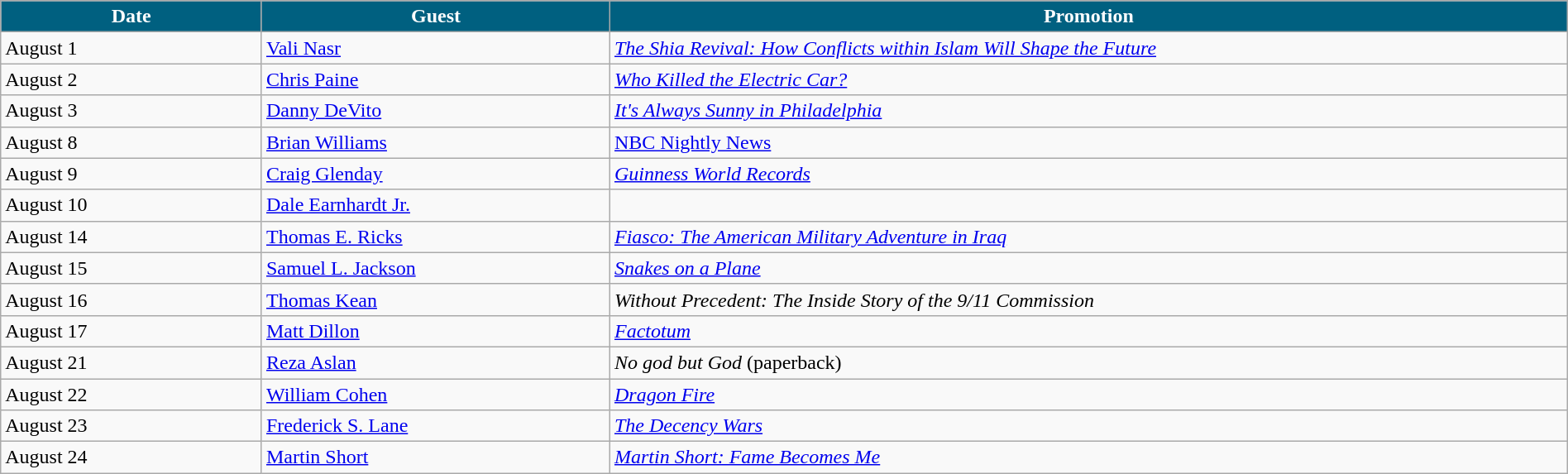<table class="wikitable" width="100%">
<tr bgcolor="#CCCCCC">
<th width="15%" style="background:#006080; color:#FFFFFF">Date</th>
<th width="20%" style="background:#006080; color:#FFFFFF">Guest</th>
<th width="55%" style="background:#006080; color:#FFFFFF">Promotion</th>
</tr>
<tr>
<td>August 1</td>
<td><a href='#'>Vali Nasr</a></td>
<td><em><a href='#'>The Shia Revival: How Conflicts within Islam Will Shape the Future</a></em></td>
</tr>
<tr>
<td>August 2</td>
<td><a href='#'>Chris Paine</a></td>
<td><em><a href='#'>Who Killed the Electric Car?</a></em></td>
</tr>
<tr>
<td>August 3</td>
<td><a href='#'>Danny DeVito</a></td>
<td><em><a href='#'>It's Always Sunny in Philadelphia</a></em></td>
</tr>
<tr>
<td>August 8</td>
<td><a href='#'>Brian Williams</a></td>
<td><a href='#'>NBC Nightly News</a></td>
</tr>
<tr>
<td>August 9</td>
<td><a href='#'>Craig Glenday</a></td>
<td><em><a href='#'>Guinness World Records</a></em></td>
</tr>
<tr>
<td>August 10</td>
<td><a href='#'>Dale Earnhardt Jr.</a></td>
<td></td>
</tr>
<tr>
<td>August 14</td>
<td><a href='#'>Thomas E. Ricks</a></td>
<td><em><a href='#'>Fiasco: The American Military Adventure in Iraq</a></em></td>
</tr>
<tr>
<td>August 15</td>
<td><a href='#'>Samuel L. Jackson</a></td>
<td><em><a href='#'>Snakes on a Plane</a></em></td>
</tr>
<tr>
<td>August 16</td>
<td><a href='#'>Thomas Kean</a></td>
<td><em>Without Precedent: The Inside Story of the 9/11 Commission</em></td>
</tr>
<tr>
<td>August 17</td>
<td><a href='#'>Matt Dillon</a></td>
<td><em><a href='#'>Factotum</a></em></td>
</tr>
<tr>
<td>August 21</td>
<td><a href='#'>Reza Aslan</a></td>
<td><em>No god but God</em> (paperback)</td>
</tr>
<tr>
<td>August 22</td>
<td><a href='#'>William Cohen</a></td>
<td><em><a href='#'>Dragon Fire</a></em></td>
</tr>
<tr>
<td>August 23</td>
<td><a href='#'>Frederick S. Lane</a></td>
<td><em><a href='#'>The Decency Wars</a></em></td>
</tr>
<tr>
<td>August 24</td>
<td><a href='#'>Martin Short</a></td>
<td><em><a href='#'>Martin Short: Fame Becomes Me</a></em></td>
</tr>
</table>
